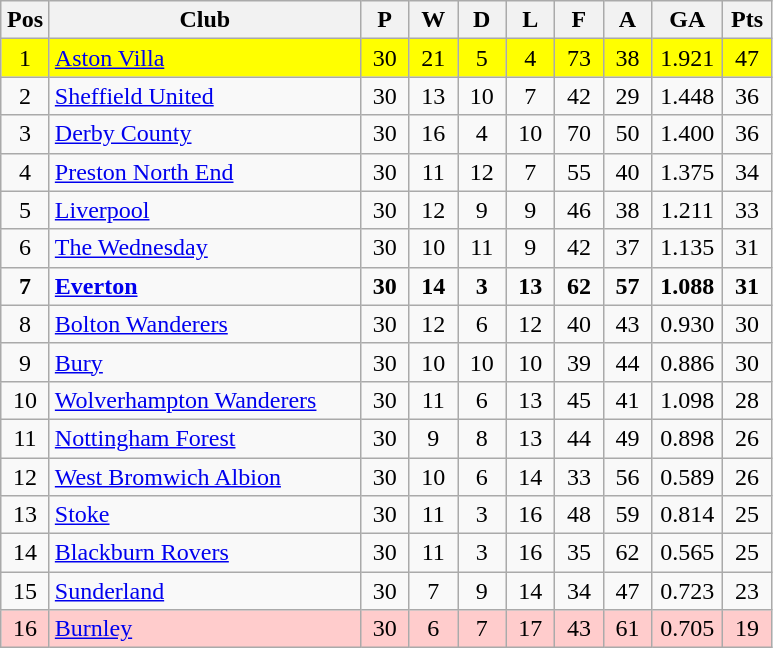<table class="wikitable" style="text-align:center">
<tr>
<th width="25">Pos</th>
<th style="width:200px;">Club</th>
<th width="25">P</th>
<th width="25">W</th>
<th width="25">D</th>
<th width="25">L</th>
<th width="25">F</th>
<th width="25">A</th>
<th width="40">GA</th>
<th width="25">Pts</th>
</tr>
<tr style="background:#ff0;">
<td>1</td>
<td align="left"><a href='#'>Aston Villa</a></td>
<td>30</td>
<td>21</td>
<td>5</td>
<td>4</td>
<td>73</td>
<td>38</td>
<td>1.921</td>
<td>47</td>
</tr>
<tr>
<td>2</td>
<td align="left"><a href='#'>Sheffield United</a></td>
<td>30</td>
<td>13</td>
<td>10</td>
<td>7</td>
<td>42</td>
<td>29</td>
<td>1.448</td>
<td>36</td>
</tr>
<tr>
<td>3</td>
<td align="left"><a href='#'>Derby County</a></td>
<td>30</td>
<td>16</td>
<td>4</td>
<td>10</td>
<td>70</td>
<td>50</td>
<td>1.400</td>
<td>36</td>
</tr>
<tr>
<td>4</td>
<td align="left"><a href='#'>Preston North End</a></td>
<td>30</td>
<td>11</td>
<td>12</td>
<td>7</td>
<td>55</td>
<td>40</td>
<td>1.375</td>
<td>34</td>
</tr>
<tr>
<td>5</td>
<td align="left"><a href='#'>Liverpool</a></td>
<td>30</td>
<td>12</td>
<td>9</td>
<td>9</td>
<td>46</td>
<td>38</td>
<td>1.211</td>
<td>33</td>
</tr>
<tr>
<td>6</td>
<td align="left"><a href='#'>The Wednesday</a></td>
<td>30</td>
<td>10</td>
<td>11</td>
<td>9</td>
<td>42</td>
<td>37</td>
<td>1.135</td>
<td>31</td>
</tr>
<tr>
<td><strong>7</strong></td>
<td align="left"><strong><a href='#'>Everton</a></strong></td>
<td><strong>30</strong></td>
<td><strong>14</strong></td>
<td><strong>3</strong></td>
<td><strong>13</strong></td>
<td><strong>62</strong></td>
<td><strong>57</strong></td>
<td><strong>1.088</strong></td>
<td><strong>31</strong></td>
</tr>
<tr>
<td>8</td>
<td align="left"><a href='#'>Bolton Wanderers</a></td>
<td>30</td>
<td>12</td>
<td>6</td>
<td>12</td>
<td>40</td>
<td>43</td>
<td>0.930</td>
<td>30</td>
</tr>
<tr>
<td>9</td>
<td align="left"><a href='#'>Bury</a></td>
<td>30</td>
<td>10</td>
<td>10</td>
<td>10</td>
<td>39</td>
<td>44</td>
<td>0.886</td>
<td>30</td>
</tr>
<tr>
<td>10</td>
<td align="left"><a href='#'>Wolverhampton Wanderers</a></td>
<td>30</td>
<td>11</td>
<td>6</td>
<td>13</td>
<td>45</td>
<td>41</td>
<td>1.098</td>
<td>28</td>
</tr>
<tr>
<td>11</td>
<td align="left"><a href='#'>Nottingham Forest</a></td>
<td>30</td>
<td>9</td>
<td>8</td>
<td>13</td>
<td>44</td>
<td>49</td>
<td>0.898</td>
<td>26</td>
</tr>
<tr>
<td>12</td>
<td align="left"><a href='#'>West Bromwich Albion</a></td>
<td>30</td>
<td>10</td>
<td>6</td>
<td>14</td>
<td>33</td>
<td>56</td>
<td>0.589</td>
<td>26</td>
</tr>
<tr>
<td>13</td>
<td align="left"><a href='#'>Stoke</a></td>
<td>30</td>
<td>11</td>
<td>3</td>
<td>16</td>
<td>48</td>
<td>59</td>
<td>0.814</td>
<td>25</td>
</tr>
<tr>
<td>14</td>
<td align="left"><a href='#'>Blackburn Rovers</a></td>
<td>30</td>
<td>11</td>
<td>3</td>
<td>16</td>
<td>35</td>
<td>62</td>
<td>0.565</td>
<td>25</td>
</tr>
<tr>
<td>15</td>
<td align="left"><a href='#'>Sunderland</a></td>
<td>30</td>
<td>7</td>
<td>9</td>
<td>14</td>
<td>34</td>
<td>47</td>
<td>0.723</td>
<td>23</td>
</tr>
<tr style="background:#fcc;">
<td>16</td>
<td align="left"><a href='#'>Burnley</a></td>
<td>30</td>
<td>6</td>
<td>7</td>
<td>17</td>
<td>43</td>
<td>61</td>
<td>0.705</td>
<td>19</td>
</tr>
</table>
